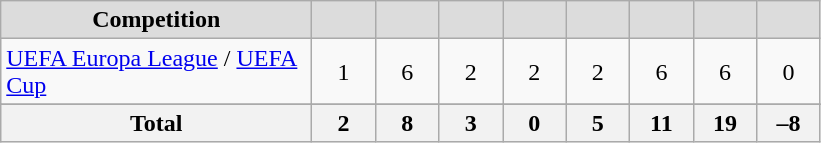<table class="wikitable" style="text-align: center;">
<tr>
<th width="200" style="background:#DCDCDC">Competition</th>
<th width="35" style="background:#DCDCDC"></th>
<th width="35" style="background:#DCDCDC"></th>
<th width="35" style="background:#DCDCDC"></th>
<th width="35" style="background:#DCDCDC"></th>
<th width="35" style="background:#DCDCDC"></th>
<th width="35" style="background:#DCDCDC"></th>
<th width="35" style="background:#DCDCDC"></th>
<th width="35" style="background:#DCDCDC"></th>
</tr>
<tr>
<td align=left><a href='#'>UEFA Europa League</a> / <a href='#'>UEFA Cup</a></td>
<td>1</td>
<td>6</td>
<td>2</td>
<td>2</td>
<td>2</td>
<td>6</td>
<td>6</td>
<td>0</td>
</tr>
<tr>
</tr>
<tr class="sortbottom">
<th>Total</th>
<th>2</th>
<th>8</th>
<th>3</th>
<th>0</th>
<th>5</th>
<th>11</th>
<th>19</th>
<th>–8</th>
</tr>
</table>
